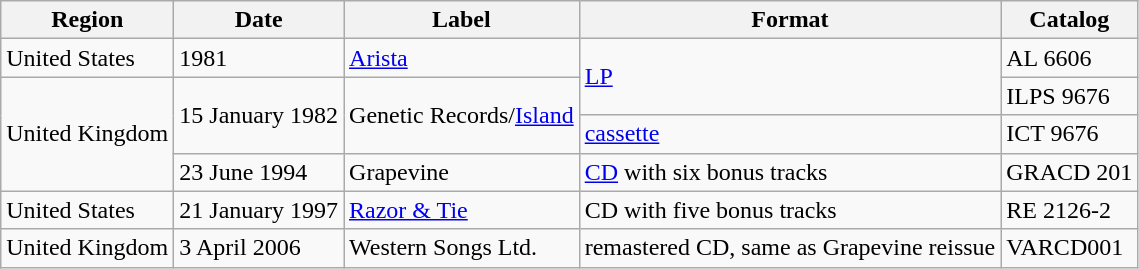<table class="wikitable plainrowheaders">
<tr>
<th scope="col">Region</th>
<th scope="col">Date</th>
<th scope="col">Label</th>
<th scope="col">Format</th>
<th scope="col">Catalog</th>
</tr>
<tr>
<td>United States</td>
<td>1981</td>
<td><a href='#'>Arista</a></td>
<td rowspan="2"><a href='#'>LP</a></td>
<td>AL 6606</td>
</tr>
<tr>
<td rowspan="3">United Kingdom</td>
<td rowspan="2">15 January 1982</td>
<td rowspan="2">Genetic Records/<a href='#'>Island</a></td>
<td>ILPS 9676</td>
</tr>
<tr>
<td><a href='#'>cassette</a></td>
<td>ICT 9676</td>
</tr>
<tr>
<td>23 June 1994</td>
<td>Grapevine</td>
<td><a href='#'>CD</a> with six bonus tracks</td>
<td>GRACD 201</td>
</tr>
<tr>
<td>United States</td>
<td>21 January 1997</td>
<td><a href='#'>Razor & Tie</a></td>
<td>CD with five bonus tracks</td>
<td>RE 2126-2</td>
</tr>
<tr>
<td>United Kingdom</td>
<td>3 April 2006</td>
<td>Western Songs Ltd.</td>
<td>remastered CD, same as Grapevine reissue</td>
<td>VARCD001</td>
</tr>
</table>
